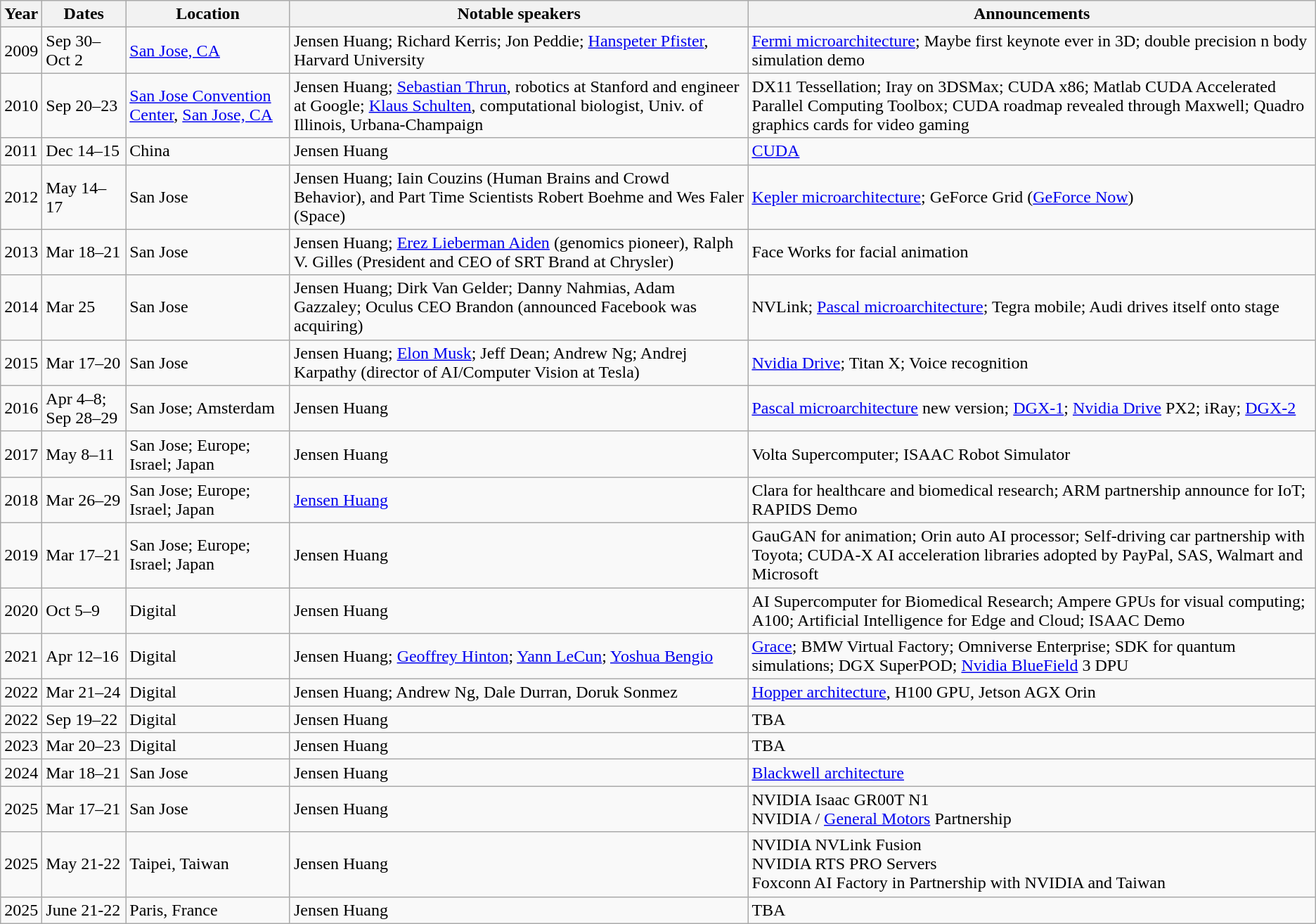<table class="wikitable">
<tr>
<th>Year</th>
<th>Dates</th>
<th>Location</th>
<th>Notable speakers</th>
<th>Announcements</th>
</tr>
<tr>
<td>2009</td>
<td>Sep 30–Oct 2</td>
<td><a href='#'>San Jose, CA</a></td>
<td>Jensen Huang; Richard Kerris; Jon Peddie; <a href='#'>Hanspeter Pfister</a>, Harvard University</td>
<td><a href='#'>Fermi microarchitecture</a>; Maybe first keynote ever in 3D; double precision n body simulation demo</td>
</tr>
<tr>
<td>2010</td>
<td>Sep 20–23</td>
<td><a href='#'>San Jose Convention Center</a>, <a href='#'>San Jose, CA</a></td>
<td>Jensen Huang; <a href='#'>Sebastian Thrun</a>, robotics at Stanford and engineer at Google; <a href='#'>Klaus Schulten</a>, computational biologist, Univ. of Illinois, Urbana-Champaign</td>
<td>DX11 Tessellation; Iray on 3DSMax; CUDA x86; Matlab CUDA Accelerated Parallel Computing Toolbox; CUDA roadmap revealed through Maxwell; Quadro graphics cards for video gaming </td>
</tr>
<tr>
<td>2011</td>
<td>Dec 14–15</td>
<td>China</td>
<td>Jensen Huang</td>
<td><a href='#'>CUDA</a></td>
</tr>
<tr>
<td>2012</td>
<td>May 14–17</td>
<td>San Jose</td>
<td>Jensen Huang; Iain Couzins (Human Brains and Crowd Behavior), and Part Time Scientists Robert Boehme and Wes Faler (Space)</td>
<td><a href='#'>Kepler microarchitecture</a>; GeForce Grid (<a href='#'>GeForce Now</a>)</td>
</tr>
<tr>
<td>2013</td>
<td>Mar 18–21</td>
<td>San Jose</td>
<td>Jensen Huang; <a href='#'>Erez Lieberman Aiden</a> (genomics pioneer), Ralph V. Gilles (President and CEO of SRT Brand at Chrysler)</td>
<td>Face Works for facial animation</td>
</tr>
<tr>
<td>2014</td>
<td>Mar 25</td>
<td>San Jose</td>
<td>Jensen Huang; Dirk Van Gelder; Danny Nahmias, Adam Gazzaley; Oculus CEO Brandon (announced Facebook was acquiring)</td>
<td>NVLink; <a href='#'>Pascal microarchitecture</a>; Tegra mobile; Audi drives itself onto stage</td>
</tr>
<tr>
<td>2015</td>
<td>Mar 17–20</td>
<td>San Jose</td>
<td>Jensen Huang; <a href='#'>Elon Musk</a>; Jeff Dean; Andrew Ng; Andrej Karpathy (director of AI/Computer Vision at Tesla)</td>
<td><a href='#'>Nvidia Drive</a>; Titan X; Voice recognition</td>
</tr>
<tr>
<td>2016</td>
<td>Apr 4–8; Sep 28–29</td>
<td>San Jose; Amsterdam</td>
<td>Jensen Huang</td>
<td><a href='#'>Pascal microarchitecture</a> new version; <a href='#'>DGX-1</a>; <a href='#'>Nvidia Drive</a> PX2; iRay; <a href='#'>DGX-2</a></td>
</tr>
<tr>
<td>2017</td>
<td>May 8–11</td>
<td>San Jose; Europe; Israel; Japan</td>
<td>Jensen Huang</td>
<td>Volta Supercomputer; ISAAC Robot Simulator</td>
</tr>
<tr>
<td>2018</td>
<td>Mar 26–29</td>
<td>San Jose; Europe; Israel; Japan</td>
<td><a href='#'>Jensen Huang</a></td>
<td>Clara for healthcare and biomedical research; ARM partnership announce for IoT; RAPIDS Demo</td>
</tr>
<tr>
<td>2019</td>
<td>Mar 17–21</td>
<td>San Jose; Europe; Israel; Japan</td>
<td>Jensen Huang</td>
<td>GauGAN for animation; Orin auto AI processor; Self-driving car partnership with Toyota; CUDA-X AI acceleration libraries adopted by PayPal, SAS, Walmart and Microsoft</td>
</tr>
<tr>
<td>2020</td>
<td>Oct 5–9</td>
<td>Digital</td>
<td>Jensen Huang</td>
<td>AI Supercomputer for Biomedical Research; Ampere GPUs for visual computing; A100; Artificial Intelligence for Edge and Cloud; ISAAC Demo </td>
</tr>
<tr>
<td>2021</td>
<td>Apr 12–16</td>
<td>Digital</td>
<td>Jensen Huang; <a href='#'>Geoffrey Hinton</a>; <a href='#'>Yann LeCun</a>; <a href='#'>Yoshua Bengio</a></td>
<td><a href='#'>Grace</a>; BMW Virtual Factory; Omniverse Enterprise; SDK for quantum simulations; DGX SuperPOD; <a href='#'>Nvidia BlueField</a> 3 DPU</td>
</tr>
<tr>
<td>2022</td>
<td>Mar 21–24</td>
<td>Digital</td>
<td>Jensen Huang; Andrew Ng, Dale Durran, Doruk Sonmez</td>
<td><a href='#'>Hopper architecture</a>, H100 GPU, Jetson AGX Orin</td>
</tr>
<tr>
<td>2022</td>
<td>Sep 19–22</td>
<td>Digital</td>
<td>Jensen Huang</td>
<td>TBA</td>
</tr>
<tr>
<td>2023</td>
<td>Mar 20–23</td>
<td>Digital</td>
<td>Jensen Huang</td>
<td>TBA</td>
</tr>
<tr>
<td>2024</td>
<td>Mar 18–21</td>
<td>San Jose</td>
<td>Jensen Huang</td>
<td><a href='#'>Blackwell architecture</a></td>
</tr>
<tr>
<td>2025</td>
<td>Mar 17–21</td>
<td>San Jose</td>
<td>Jensen Huang</td>
<td>NVIDIA Isaac GR00T N1<br>NVIDIA / <a href='#'>General Motors</a> Partnership</td>
</tr>
<tr>
<td>2025</td>
<td>May 21-22</td>
<td>Taipei, Taiwan</td>
<td>Jensen Huang</td>
<td>NVIDIA NVLink Fusion<br>NVIDIA RTS PRO Servers<br>Foxconn AI Factory in Partnership with NVIDIA and Taiwan</td>
</tr>
<tr>
<td>2025</td>
<td>June 21-22</td>
<td>Paris, France</td>
<td>Jensen Huang</td>
<td>TBA</td>
</tr>
</table>
